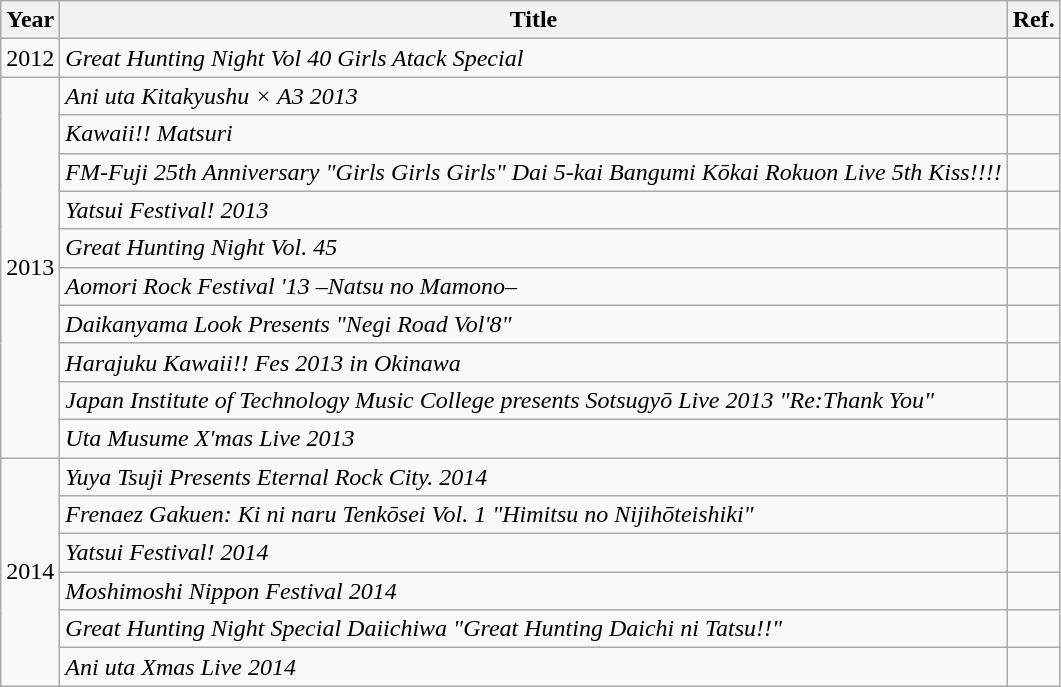<table class="wikitable">
<tr>
<th>Year</th>
<th>Title</th>
<th>Ref.</th>
</tr>
<tr>
<td>2012</td>
<td><em>Great Hunting Night Vol 40 Girls Atack Special</em></td>
<td></td>
</tr>
<tr>
<td rowspan="10">2013</td>
<td><em>Ani uta Kitakyushu × A3 2013</em></td>
<td></td>
</tr>
<tr>
<td><em>Kawaii!! Matsuri</em></td>
<td></td>
</tr>
<tr>
<td><em>FM-Fuji 25th Anniversary "Girls Girls Girls" Dai 5-kai Bangumi Kōkai Rokuon Live 5th Kiss!!!!</em></td>
<td></td>
</tr>
<tr>
<td><em>Yatsui Festival! 2013</em></td>
<td></td>
</tr>
<tr>
<td><em>Great Hunting Night Vol. 45</em></td>
<td></td>
</tr>
<tr>
<td><em>Aomori Rock Festival '13 –Natsu no Mamono–</em></td>
<td></td>
</tr>
<tr>
<td><em>Daikanyama Look Presents "Negi Road Vol'8"</em></td>
<td></td>
</tr>
<tr>
<td><em>Harajuku Kawaii!! Fes 2013 in Okinawa</em></td>
<td></td>
</tr>
<tr>
<td><em>Japan Institute of Technology Music College presents Sotsugyō Live 2013 "Re:Thank You"</em></td>
<td></td>
</tr>
<tr>
<td><em>Uta Musume X'mas Live 2013</em></td>
<td></td>
</tr>
<tr>
<td rowspan="6">2014</td>
<td><em>Yuya Tsuji Presents Eternal Rock City. 2014</em></td>
<td></td>
</tr>
<tr>
<td><em>Frenaez Gakuen: Ki ni naru Tenkōsei Vol. 1 "Himitsu no Nijihōteishiki"</em></td>
<td></td>
</tr>
<tr>
<td><em>Yatsui Festival! 2014</em></td>
<td></td>
</tr>
<tr>
<td><em>Moshimoshi Nippon Festival 2014</em></td>
<td></td>
</tr>
<tr>
<td><em>Great Hunting Night Special Daiichiwa "Great Hunting Daichi ni Tatsu!!"</em></td>
<td></td>
</tr>
<tr>
<td><em>Ani uta Xmas Live 2014</em></td>
<td></td>
</tr>
</table>
